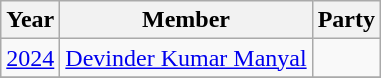<table class="wikitable sortable">
<tr>
<th>Year</th>
<th>Member</th>
<th colspan=2>Party</th>
</tr>
<tr>
<td><a href='#'>2024</a></td>
<td><a href='#'>Devinder Kumar Manyal</a></td>
<td></td>
</tr>
<tr>
</tr>
</table>
